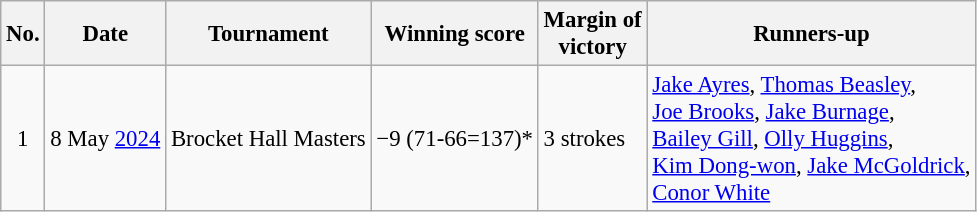<table class="wikitable" style="font-size:95%;">
<tr>
<th>No.</th>
<th>Date</th>
<th>Tournament</th>
<th>Winning score</th>
<th>Margin of<br>victory</th>
<th>Runners-up</th>
</tr>
<tr>
<td align=center>1</td>
<td align=right>8 May <a href='#'>2024</a></td>
<td>Brocket Hall Masters</td>
<td>−9 (71-66=137)*</td>
<td>3 strokes</td>
<td> <a href='#'>Jake Ayres</a>,  <a href='#'>Thomas Beasley</a>,<br> <a href='#'>Joe Brooks</a>,  <a href='#'>Jake Burnage</a>,<br> <a href='#'>Bailey Gill</a>,  <a href='#'>Olly Huggins</a>,<br> <a href='#'>Kim Dong-won</a>,  <a href='#'>Jake McGoldrick</a>,<br> <a href='#'>Conor White</a></td>
</tr>
</table>
